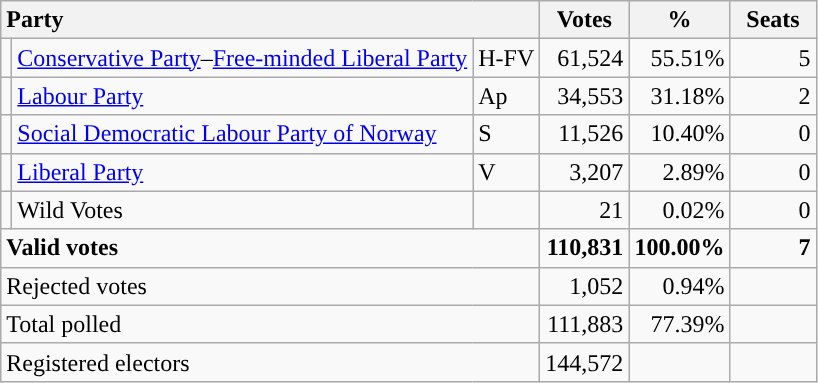<table class="wikitable" border="1" style="text-align:right;">
<tr>
<th style="text-align:left;" colspan=3>Party</th>
<th align=center width="50">Votes</th>
<th align=center width="50">%</th>
<th align=center width="50">Seats</th>
</tr>
<tr>
<td></td>
<td align=left><a href='#'>Conservative Party</a>–<a href='#'>Free-minded Liberal Party</a></td>
<td align=left>H-FV</td>
<td>61,524</td>
<td>55.51%</td>
<td>5</td>
</tr>
<tr>
<td style="color:inherit;background:"></td>
<td align=left><a href='#'>Labour Party</a></td>
<td align=left>Ap</td>
<td>34,553</td>
<td>31.18%</td>
<td>2</td>
</tr>
<tr>
<td style="color:inherit;background:"></td>
<td align=left><a href='#'>Social Democratic Labour Party of Norway</a></td>
<td align=left>S</td>
<td>11,526</td>
<td>10.40%</td>
<td>0</td>
</tr>
<tr>
<td style="color:inherit;background:"></td>
<td align=left><a href='#'>Liberal Party</a></td>
<td align=left>V</td>
<td>3,207</td>
<td>2.89%</td>
<td>0</td>
</tr>
<tr>
<td></td>
<td align=left>Wild Votes</td>
<td align=left></td>
<td>21</td>
<td>0.02%</td>
<td>0</td>
</tr>
<tr style="font-weight:bold">
<td align=left colspan=3>Valid votes</td>
<td>110,831</td>
<td>100.00%</td>
<td>7</td>
</tr>
<tr>
<td align=left colspan=3>Rejected votes</td>
<td>1,052</td>
<td>0.94%</td>
<td></td>
</tr>
<tr>
<td align=left colspan=3>Total polled</td>
<td>111,883</td>
<td>77.39%</td>
<td></td>
</tr>
<tr>
<td align=left colspan=3>Registered electors</td>
<td>144,572</td>
<td></td>
<td></td>
</tr>
</table>
